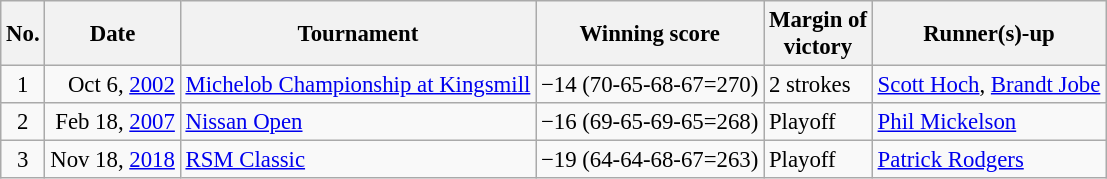<table class="wikitable" style="font-size:95%;">
<tr>
<th>No.</th>
<th>Date</th>
<th>Tournament</th>
<th>Winning score</th>
<th>Margin of<br>victory</th>
<th>Runner(s)-up</th>
</tr>
<tr>
<td align=center>1</td>
<td align=right>Oct 6, <a href='#'>2002</a></td>
<td><a href='#'>Michelob Championship at Kingsmill</a></td>
<td>−14 (70-65-68-67=270)</td>
<td>2 strokes</td>
<td> <a href='#'>Scott Hoch</a>,  <a href='#'>Brandt Jobe</a></td>
</tr>
<tr>
<td align=center>2</td>
<td align=right>Feb 18, <a href='#'>2007</a></td>
<td><a href='#'>Nissan Open</a></td>
<td>−16 (69-65-69-65=268)</td>
<td>Playoff</td>
<td> <a href='#'>Phil Mickelson</a></td>
</tr>
<tr>
<td align=center>3</td>
<td align=right>Nov 18, <a href='#'>2018</a></td>
<td><a href='#'>RSM Classic</a></td>
<td>−19 (64-64-68-67=263)</td>
<td>Playoff</td>
<td> <a href='#'>Patrick Rodgers</a></td>
</tr>
</table>
